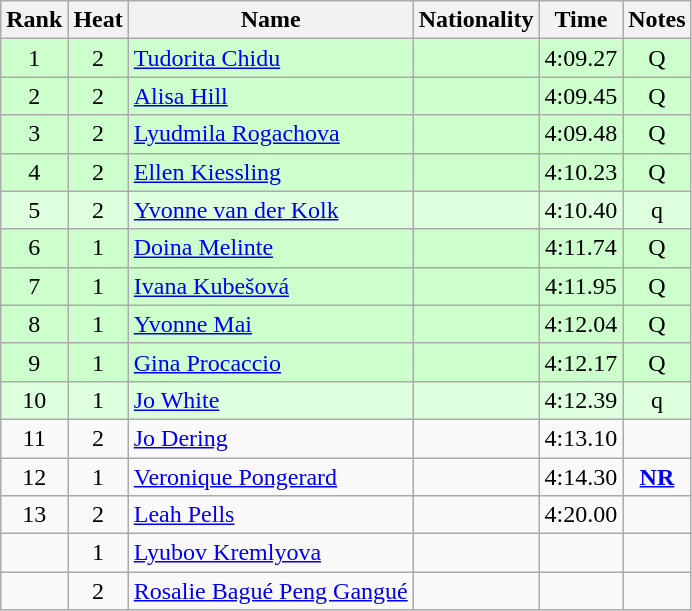<table class="wikitable sortable" style="text-align:center">
<tr>
<th>Rank</th>
<th>Heat</th>
<th>Name</th>
<th>Nationality</th>
<th>Time</th>
<th>Notes</th>
</tr>
<tr bgcolor=ccffcc>
<td>1</td>
<td>2</td>
<td align="left"><a href='#'>Tudorita Chidu</a></td>
<td align=left></td>
<td>4:09.27</td>
<td>Q</td>
</tr>
<tr bgcolor=ccffcc>
<td>2</td>
<td>2</td>
<td align="left"><a href='#'>Alisa Hill</a></td>
<td align=left></td>
<td>4:09.45</td>
<td>Q</td>
</tr>
<tr bgcolor=ccffcc>
<td>3</td>
<td>2</td>
<td align="left"><a href='#'>Lyudmila Rogachova</a></td>
<td align=left></td>
<td>4:09.48</td>
<td>Q</td>
</tr>
<tr bgcolor=ccffcc>
<td>4</td>
<td>2</td>
<td align="left"><a href='#'>Ellen Kiessling</a></td>
<td align=left></td>
<td>4:10.23</td>
<td>Q</td>
</tr>
<tr bgcolor=ddffdd>
<td>5</td>
<td>2</td>
<td align="left"><a href='#'>Yvonne van der Kolk</a></td>
<td align=left></td>
<td>4:10.40</td>
<td>q</td>
</tr>
<tr bgcolor=ccffcc>
<td>6</td>
<td>1</td>
<td align="left"><a href='#'>Doina Melinte</a></td>
<td align=left></td>
<td>4:11.74</td>
<td>Q</td>
</tr>
<tr bgcolor=ccffcc>
<td>7</td>
<td>1</td>
<td align="left"><a href='#'>Ivana Kubešová</a></td>
<td align=left></td>
<td>4:11.95</td>
<td>Q</td>
</tr>
<tr bgcolor=ccffcc>
<td>8</td>
<td>1</td>
<td align="left"><a href='#'>Yvonne Mai</a></td>
<td align=left></td>
<td>4:12.04</td>
<td>Q</td>
</tr>
<tr bgcolor=ccffcc>
<td>9</td>
<td>1</td>
<td align="left"><a href='#'>Gina Procaccio</a></td>
<td align=left></td>
<td>4:12.17</td>
<td>Q</td>
</tr>
<tr bgcolor=ddffdd>
<td>10</td>
<td>1</td>
<td align="left"><a href='#'>Jo White</a></td>
<td align=left></td>
<td>4:12.39</td>
<td>q</td>
</tr>
<tr>
<td>11</td>
<td>2</td>
<td align="left"><a href='#'>Jo Dering</a></td>
<td align=left></td>
<td>4:13.10</td>
<td></td>
</tr>
<tr>
<td>12</td>
<td>1</td>
<td align="left"><a href='#'>Veronique Pongerard</a></td>
<td align=left></td>
<td>4:14.30</td>
<td><strong><a href='#'>NR</a></strong></td>
</tr>
<tr>
<td>13</td>
<td>2</td>
<td align="left"><a href='#'>Leah Pells</a></td>
<td align=left></td>
<td>4:20.00</td>
<td></td>
</tr>
<tr>
<td></td>
<td>1</td>
<td align="left"><a href='#'>Lyubov Kremlyova</a></td>
<td align=left></td>
<td></td>
<td></td>
</tr>
<tr>
<td></td>
<td>2</td>
<td align="left"><a href='#'>Rosalie Bagué Peng Gangué</a></td>
<td align=left></td>
<td></td>
<td></td>
</tr>
</table>
